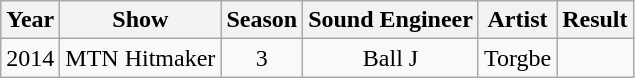<table class="wikitable plainrowheaders" style="text-align:center;">
<tr>
<th>Year</th>
<th>Show</th>
<th>Season</th>
<th>Sound Engineer</th>
<th>Artist</th>
<th>Result</th>
</tr>
<tr>
<td>2014</td>
<td>MTN Hitmaker</td>
<td>3</td>
<td>Ball J</td>
<td>Torgbe</td>
<td></td>
</tr>
</table>
